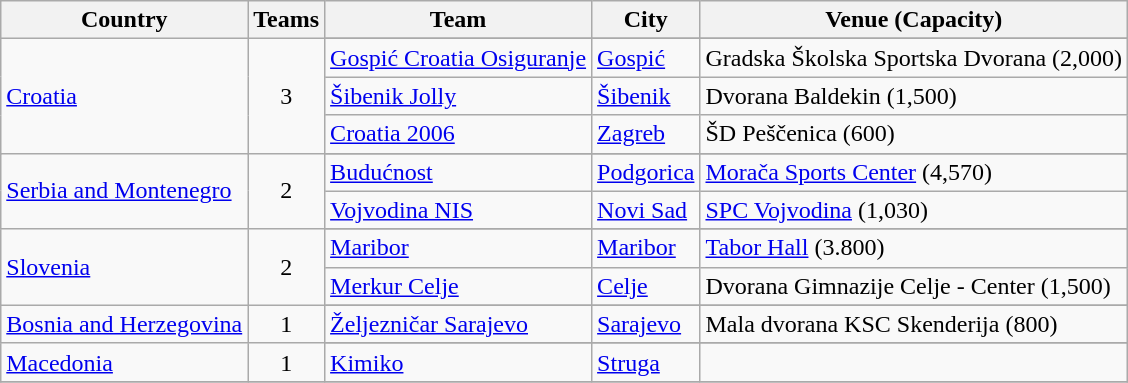<table class="wikitable">
<tr>
<th>Country</th>
<th>Teams</th>
<th>Team</th>
<th>City</th>
<th>Venue (Capacity)</th>
</tr>
<tr>
<td rowspan=4> <a href='#'>Croatia</a></td>
<td align=center rowspan=4>3</td>
</tr>
<tr>
<td><a href='#'>Gospić Croatia Osiguranje</a></td>
<td><a href='#'>Gospić</a></td>
<td>Gradska Školska Sportska Dvorana (2,000)</td>
</tr>
<tr>
<td><a href='#'>Šibenik Jolly</a></td>
<td><a href='#'>Šibenik</a></td>
<td>Dvorana Baldekin (1,500)</td>
</tr>
<tr>
<td><a href='#'>Croatia 2006</a></td>
<td><a href='#'>Zagreb</a></td>
<td>ŠD Peščenica (600)</td>
</tr>
<tr>
<td rowspan=3> <a href='#'>Serbia and Montenegro</a></td>
<td align=center rowspan=3>2</td>
</tr>
<tr>
<td><a href='#'>Budućnost</a></td>
<td><a href='#'>Podgorica</a></td>
<td><a href='#'>Morača Sports Center</a> (4,570)</td>
</tr>
<tr>
<td><a href='#'>Vojvodina NIS</a></td>
<td><a href='#'>Novi Sad</a></td>
<td><a href='#'>SPC Vojvodina</a> (1,030)</td>
</tr>
<tr>
<td rowspan=3> <a href='#'>Slovenia</a></td>
<td align=center rowspan=3>2</td>
</tr>
<tr>
<td><a href='#'>Maribor</a></td>
<td><a href='#'>Maribor</a></td>
<td><a href='#'>Tabor Hall</a> (3.800)</td>
</tr>
<tr>
<td><a href='#'>Merkur Celje</a></td>
<td><a href='#'>Celje</a></td>
<td>Dvorana Gimnazije Celje - Center (1,500)</td>
</tr>
<tr>
<td rowspan=2> <a href='#'>Bosnia and Herzegovina</a></td>
<td align=center rowspan=2>1</td>
</tr>
<tr>
<td><a href='#'>Željezničar Sarajevo</a></td>
<td><a href='#'>Sarajevo</a></td>
<td>Mala dvorana KSC Skenderija (800)</td>
</tr>
<tr>
<td rowspan=2> <a href='#'>Macedonia</a></td>
<td align=center rowspan=2>1</td>
</tr>
<tr>
<td><a href='#'>Kimiko</a></td>
<td><a href='#'>Struga</a></td>
<td></td>
</tr>
<tr>
</tr>
</table>
